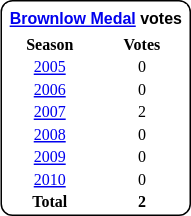<table table style="margin-right: 4px; margin-top: 8px; float: right; border: 1px #000000 solid; border-radius: 8px; background: #FFFFFF; font-family: Verdana; font-size: 8pt; text-align: center;">
<tr style="background:#FFFFFF;">
<td colspan=2; style="padding: 3px; margin-bottom: -3px; margin-top: 2px; font-family: Arial; background:#FFFFFF;"><strong><a href='#'>Brownlow Medal</a> votes</strong></td>
</tr>
<tr>
<th width=50%>Season</th>
<th width=50%>Votes</th>
</tr>
<tr>
<td><a href='#'>2005</a></td>
<td>0</td>
</tr>
<tr>
<td><a href='#'>2006</a></td>
<td>0</td>
</tr>
<tr>
<td><a href='#'>2007</a></td>
<td>2</td>
</tr>
<tr>
<td><a href='#'>2008</a></td>
<td>0</td>
</tr>
<tr>
<td><a href='#'>2009</a></td>
<td>0</td>
</tr>
<tr>
<td><a href='#'>2010</a></td>
<td>0</td>
</tr>
<tr>
<td><strong>Total</strong></td>
<td><strong>2</strong></td>
</tr>
</table>
